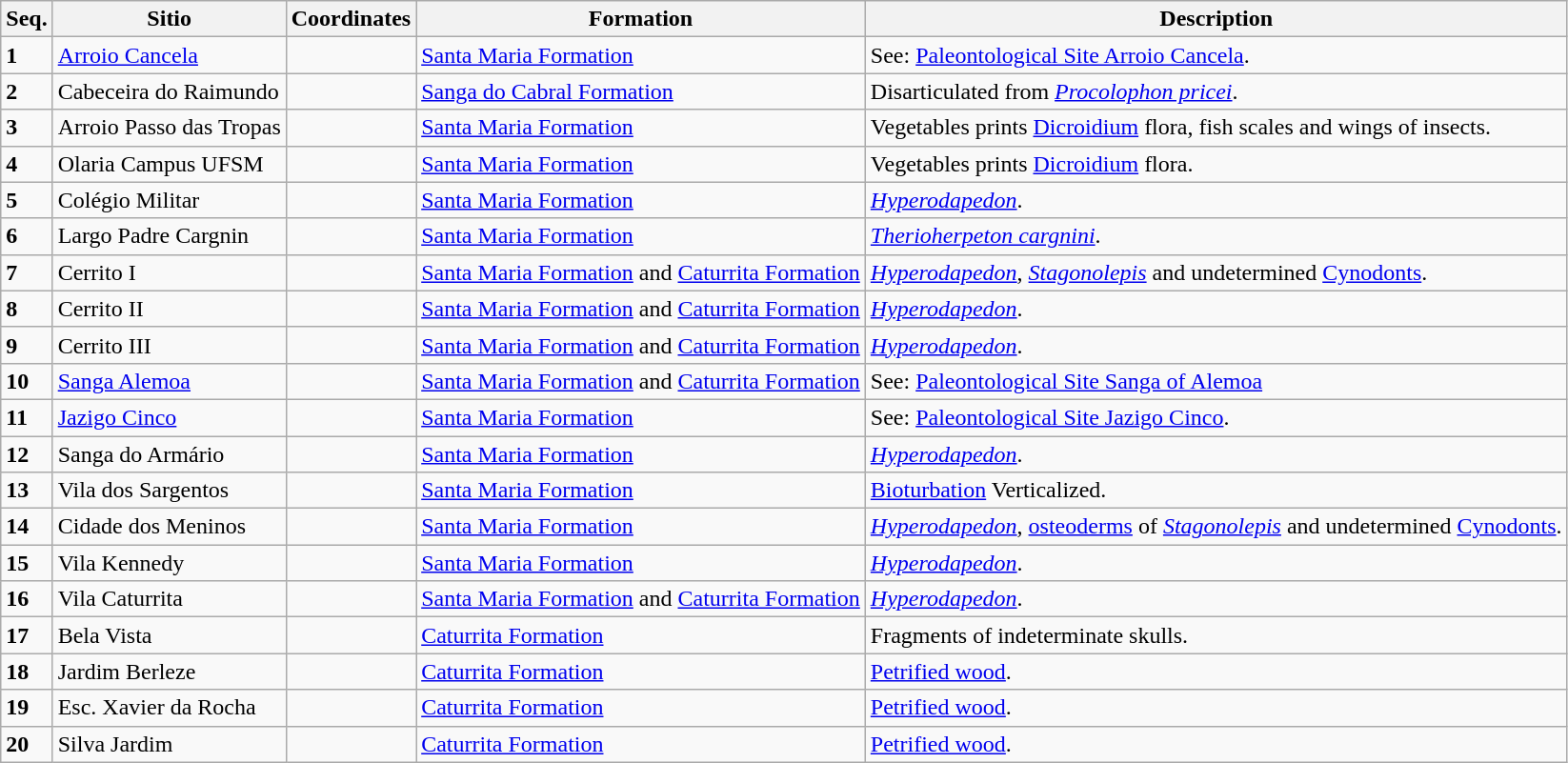<table class="wikitable">
<tr>
<th>Seq.</th>
<th>Sitio</th>
<th>Coordinates</th>
<th>Formation</th>
<th>Description</th>
</tr>
<tr>
<td><strong>1</strong></td>
<td><a href='#'>Arroio Cancela</a></td>
<td></td>
<td><a href='#'>Santa Maria Formation</a></td>
<td>See: <a href='#'>Paleontological Site Arroio Cancela</a>.</td>
</tr>
<tr>
<td><strong>2</strong></td>
<td>Cabeceira do Raimundo</td>
<td></td>
<td><a href='#'>Sanga do Cabral Formation</a></td>
<td>Disarticulated from <em><a href='#'>Procolophon pricei</a></em>.</td>
</tr>
<tr>
<td><strong>3</strong></td>
<td>Arroio Passo das Tropas</td>
<td></td>
<td><a href='#'>Santa Maria Formation</a></td>
<td>Vegetables prints <a href='#'>Dicroidium</a> flora, fish scales and wings of insects.</td>
</tr>
<tr>
<td><strong>4</strong></td>
<td>Olaria Campus UFSM</td>
<td></td>
<td><a href='#'>Santa Maria Formation</a></td>
<td>Vegetables prints <a href='#'>Dicroidium</a> flora.</td>
</tr>
<tr>
<td><strong>5</strong></td>
<td>Colégio Militar</td>
<td></td>
<td><a href='#'>Santa Maria Formation</a></td>
<td><em><a href='#'>Hyperodapedon</a></em>.</td>
</tr>
<tr>
<td><strong>6</strong></td>
<td>Largo Padre Cargnin</td>
<td></td>
<td><a href='#'>Santa Maria Formation</a></td>
<td><em><a href='#'>Therioherpeton cargnini</a></em>.</td>
</tr>
<tr>
<td><strong>7</strong></td>
<td>Cerrito I</td>
<td></td>
<td><a href='#'>Santa Maria Formation</a> and <a href='#'>Caturrita Formation</a></td>
<td><em><a href='#'>Hyperodapedon</a></em>, <em><a href='#'>Stagonolepis</a></em> and undetermined <a href='#'>Cynodonts</a>.</td>
</tr>
<tr>
<td><strong>8</strong></td>
<td>Cerrito II</td>
<td></td>
<td><a href='#'>Santa Maria Formation</a> and <a href='#'>Caturrita Formation</a></td>
<td><em><a href='#'>Hyperodapedon</a></em>.</td>
</tr>
<tr>
<td><strong>9</strong></td>
<td>Cerrito III</td>
<td></td>
<td><a href='#'>Santa Maria Formation</a> and <a href='#'>Caturrita Formation</a></td>
<td><em><a href='#'>Hyperodapedon</a></em>.</td>
</tr>
<tr>
<td><strong>10</strong></td>
<td><a href='#'>Sanga Alemoa</a></td>
<td></td>
<td><a href='#'>Santa Maria Formation</a> and <a href='#'>Caturrita Formation</a></td>
<td>See: <a href='#'>Paleontological Site Sanga of Alemoa</a></td>
</tr>
<tr>
<td><strong>11</strong></td>
<td><a href='#'>Jazigo Cinco</a></td>
<td></td>
<td><a href='#'>Santa Maria Formation</a></td>
<td>See: <a href='#'>Paleontological Site Jazigo Cinco</a>.</td>
</tr>
<tr>
<td><strong>12</strong></td>
<td>Sanga do Armário</td>
<td></td>
<td><a href='#'>Santa Maria Formation</a></td>
<td><em><a href='#'>Hyperodapedon</a></em>.</td>
</tr>
<tr>
<td><strong>13</strong></td>
<td>Vila dos Sargentos</td>
<td></td>
<td><a href='#'>Santa Maria Formation</a></td>
<td><a href='#'>Bioturbation</a> Verticalized.</td>
</tr>
<tr>
<td><strong>14</strong></td>
<td>Cidade dos Meninos</td>
<td></td>
<td><a href='#'>Santa Maria Formation</a></td>
<td><em><a href='#'>Hyperodapedon</a></em>, <a href='#'>osteoderms</a> of <em><a href='#'>Stagonolepis</a></em> and undetermined <a href='#'>Cynodonts</a>.</td>
</tr>
<tr>
<td><strong>15</strong></td>
<td>Vila Kennedy</td>
<td></td>
<td><a href='#'>Santa Maria Formation</a></td>
<td><em><a href='#'>Hyperodapedon</a></em>.</td>
</tr>
<tr>
<td><strong>16</strong></td>
<td>Vila Caturrita</td>
<td></td>
<td><a href='#'>Santa Maria Formation</a> and <a href='#'>Caturrita Formation</a></td>
<td><em><a href='#'>Hyperodapedon</a></em>.</td>
</tr>
<tr>
<td><strong>17</strong></td>
<td>Bela Vista</td>
<td></td>
<td><a href='#'>Caturrita Formation</a></td>
<td>Fragments of indeterminate skulls.</td>
</tr>
<tr>
<td><strong>18</strong></td>
<td>Jardim Berleze</td>
<td></td>
<td><a href='#'>Caturrita Formation</a></td>
<td><a href='#'>Petrified wood</a>.</td>
</tr>
<tr>
<td><strong>19</strong></td>
<td>Esc. Xavier da Rocha</td>
<td></td>
<td><a href='#'>Caturrita Formation</a></td>
<td><a href='#'>Petrified wood</a>.</td>
</tr>
<tr>
<td><strong>20</strong></td>
<td>Silva Jardim</td>
<td></td>
<td><a href='#'>Caturrita Formation</a></td>
<td><a href='#'>Petrified wood</a>.</td>
</tr>
</table>
